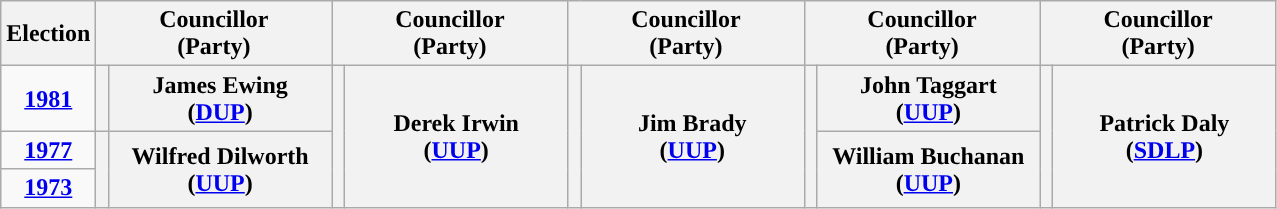<table class="wikitable" style="text-align:center">
<tr>
<th scope="col" width="50">Election</th>
<th scope="col" width="150" colspan = "2">Councillor<br> (Party)</th>
<th scope="col" width="150" colspan = "2">Councillor<br> (Party)</th>
<th scope="col" width="150" colspan = "2">Councillor<br> (Party)</th>
<th scope="col" width="150" colspan = "2">Councillor<br> (Party)</th>
<th scope="col" width="150" colspan = "2">Councillor<br> (Party)</th>
</tr>
<tr>
<td><strong><a href='#'>1981</a></strong></td>
<th rowspan="1" width="1" style="background-color: "></th>
<th rowspan = "1">James Ewing <br> (<a href='#'>DUP</a>)</th>
<th rowspan="3" width="1" style="background-color: "></th>
<th rowspan = "3">Derek Irwin <br> (<a href='#'>UUP</a>)</th>
<th rowspan="3" width="1" style="background-color: "></th>
<th rowspan = "3">Jim Brady <br> (<a href='#'>UUP</a>)</th>
<th rowspan="3" width="1" style="background-color: "></th>
<th rowspan = "1">John Taggart <br> (<a href='#'>UUP</a>)</th>
<th rowspan="3" width="1" style="background-color: "></th>
<th rowspan = "3">Patrick Daly <br> (<a href='#'>SDLP</a>)</th>
</tr>
<tr>
<td><strong><a href='#'>1977</a></strong></td>
<th rowspan="2" width="1" style="background-color: "></th>
<th rowspan = "2">Wilfred Dilworth <br> (<a href='#'>UUP</a>)</th>
<th rowspan = "2">William Buchanan <br> (<a href='#'>UUP</a>)</th>
</tr>
<tr>
<td><strong><a href='#'>1973</a></strong></td>
</tr>
</table>
